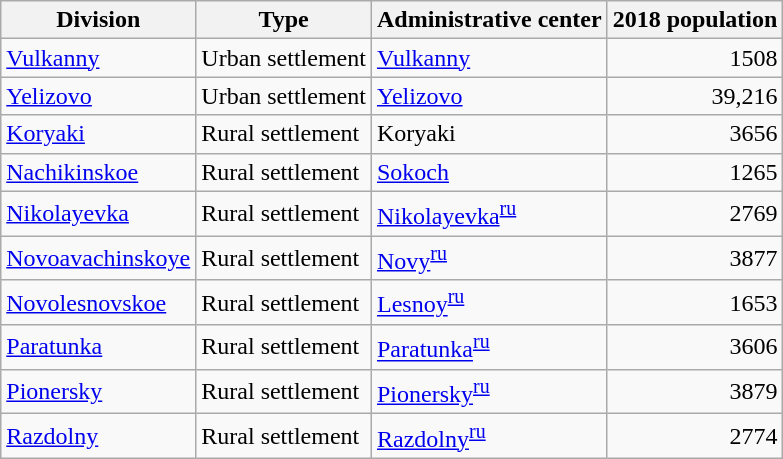<table class=wikitable>
<tr>
<th>Division</th>
<th>Type</th>
<th>Administrative center</th>
<th>2018 population</th>
</tr>
<tr>
<td><a href='#'>Vulkanny</a></td>
<td>Urban settlement</td>
<td><a href='#'>Vulkanny</a></td>
<td style="text-align:right;">1508</td>
</tr>
<tr>
<td><a href='#'>Yelizovo</a></td>
<td>Urban settlement</td>
<td><a href='#'>Yelizovo</a></td>
<td style="text-align:right;">39,216</td>
</tr>
<tr>
<td><a href='#'>Koryaki</a></td>
<td>Rural settlement</td>
<td>Koryaki</td>
<td style="text-align:right;">3656</td>
</tr>
<tr>
<td><a href='#'>Nachikinskoe</a></td>
<td>Rural settlement</td>
<td><a href='#'>Sokoch</a></td>
<td style="text-align:right;">1265</td>
</tr>
<tr>
<td><a href='#'>Nikolayevka</a></td>
<td>Rural settlement</td>
<td><a href='#'>Nikolayevka</a><sup><a href='#'>ru</a></sup></td>
<td style="text-align:right;">2769</td>
</tr>
<tr>
<td><a href='#'>Novoavachinskoye</a></td>
<td>Rural settlement</td>
<td><a href='#'>Novy</a><sup><a href='#'>ru</a></sup></td>
<td style="text-align:right;">3877</td>
</tr>
<tr>
<td><a href='#'>Novolesnovskoe</a></td>
<td>Rural settlement</td>
<td><a href='#'>Lesnoy</a><sup><a href='#'>ru</a></sup></td>
<td style="text-align:right;">1653</td>
</tr>
<tr>
<td><a href='#'>Paratunka</a></td>
<td>Rural settlement</td>
<td><a href='#'>Paratunka</a><sup><a href='#'>ru</a></sup></td>
<td style="text-align:right;">3606</td>
</tr>
<tr>
<td><a href='#'>Pionersky</a></td>
<td>Rural settlement</td>
<td><a href='#'>Pionersky</a><sup><a href='#'>ru</a></sup></td>
<td style="text-align:right;">3879</td>
</tr>
<tr>
<td><a href='#'>Razdolny</a></td>
<td>Rural settlement</td>
<td><a href='#'>Razdolny</a><sup><a href='#'>ru</a></sup></td>
<td style="text-align:right;">2774</td>
</tr>
</table>
